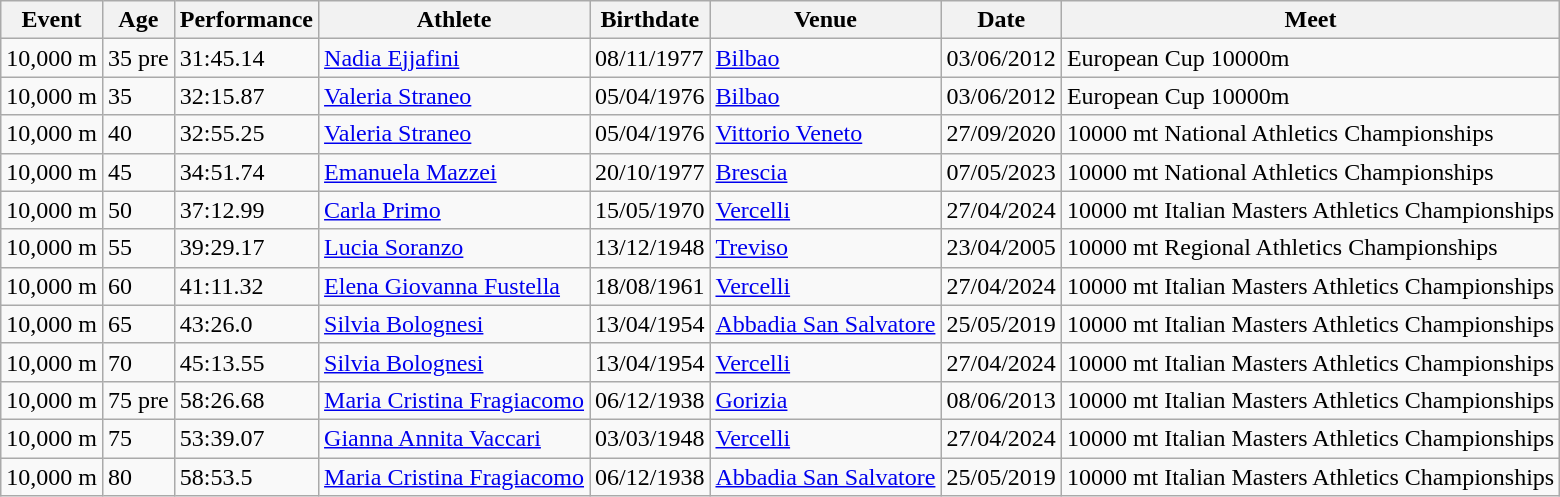<table class="wikitable" width= style="font-size:90%; text-align:center">
<tr>
<th>Event</th>
<th>Age</th>
<th>Performance</th>
<th>Athlete</th>
<th>Birthdate</th>
<th>Venue</th>
<th>Date</th>
<th>Meet</th>
</tr>
<tr>
<td>10,000 m</td>
<td>35 pre</td>
<td>31:45.14</td>
<td align=left><a href='#'>Nadia Ejjafini</a></td>
<td>08/11/1977</td>
<td align=left><a href='#'>Bilbao</a></td>
<td>03/06/2012</td>
<td>European Cup 10000m</td>
</tr>
<tr>
<td>10,000 m</td>
<td>35</td>
<td>32:15.87</td>
<td align=left><a href='#'>Valeria Straneo</a></td>
<td>05/04/1976</td>
<td align=left><a href='#'>Bilbao</a></td>
<td>03/06/2012</td>
<td>European Cup 10000m</td>
</tr>
<tr>
<td>10,000 m</td>
<td>40</td>
<td>32:55.25</td>
<td align=left><a href='#'>Valeria Straneo</a></td>
<td>05/04/1976</td>
<td align=left><a href='#'>Vittorio Veneto</a></td>
<td>27/09/2020</td>
<td>10000 mt National Athletics Championships</td>
</tr>
<tr>
<td>10,000 m</td>
<td>45</td>
<td>34:51.74</td>
<td align=left><a href='#'>Emanuela Mazzei</a></td>
<td>20/10/1977</td>
<td align=left><a href='#'>Brescia</a></td>
<td>07/05/2023</td>
<td>10000 mt National Athletics Championships</td>
</tr>
<tr>
<td>10,000 m</td>
<td>50</td>
<td>37:12.99</td>
<td align=left><a href='#'>Carla Primo</a></td>
<td>15/05/1970</td>
<td align=left><a href='#'>Vercelli</a></td>
<td>27/04/2024</td>
<td>10000 mt Italian Masters Athletics Championships</td>
</tr>
<tr>
<td>10,000 m</td>
<td>55</td>
<td>39:29.17</td>
<td align=left><a href='#'>Lucia Soranzo</a></td>
<td>13/12/1948</td>
<td align=left><a href='#'>Treviso</a></td>
<td>23/04/2005</td>
<td>10000 mt Regional Athletics Championships</td>
</tr>
<tr>
<td>10,000 m</td>
<td>60</td>
<td>41:11.32</td>
<td align=left><a href='#'>Elena Giovanna Fustella</a></td>
<td>18/08/1961</td>
<td align=left><a href='#'>Vercelli</a></td>
<td>27/04/2024</td>
<td>10000 mt Italian Masters Athletics Championships</td>
</tr>
<tr>
<td>10,000 m</td>
<td>65</td>
<td>43:26.0 </td>
<td align=left><a href='#'>Silvia Bolognesi</a></td>
<td>13/04/1954</td>
<td align=left><a href='#'>Abbadia San Salvatore</a></td>
<td>25/05/2019</td>
<td>10000 mt Italian Masters Athletics Championships</td>
</tr>
<tr>
<td>10,000 m</td>
<td>70</td>
<td>45:13.55</td>
<td align=left><a href='#'>Silvia Bolognesi</a></td>
<td>13/04/1954</td>
<td align=left><a href='#'>Vercelli</a></td>
<td>27/04/2024</td>
<td>10000 mt Italian Masters Athletics Championships</td>
</tr>
<tr>
<td>10,000 m</td>
<td>75 pre</td>
<td>58:26.68</td>
<td align=left><a href='#'>Maria Cristina Fragiacomo</a></td>
<td>06/12/1938</td>
<td align=left><a href='#'>Gorizia</a></td>
<td>08/06/2013</td>
<td>10000 mt Italian Masters Athletics Championships</td>
</tr>
<tr>
<td>10,000 m</td>
<td>75</td>
<td>53:39.07</td>
<td align=left><a href='#'>Gianna Annita Vaccari</a></td>
<td>03/03/1948</td>
<td align=left><a href='#'>Vercelli</a></td>
<td>27/04/2024</td>
<td>10000 mt Italian Masters Athletics Championships</td>
</tr>
<tr>
<td>10,000 m</td>
<td>80</td>
<td>58:53.5 </td>
<td align=left><a href='#'>Maria Cristina Fragiacomo</a></td>
<td>06/12/1938</td>
<td align=left><a href='#'>Abbadia San Salvatore</a></td>
<td>25/05/2019</td>
<td>10000 mt Italian Masters Athletics Championships</td>
</tr>
</table>
